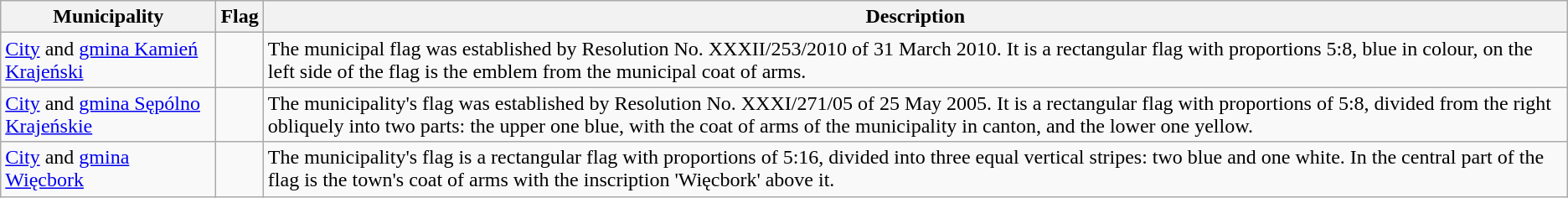<table class="wikitable" style="text-align: left">
<tr>
<th>Municipality</th>
<th>Flag</th>
<th>Description</th>
</tr>
<tr>
<td><a href='#'>City</a> and <a href='#'>gmina Kamień Krajeński</a></td>
<td></td>
<td>The municipal flag was established by Resolution No. XXXII/253/2010 of 31 March 2010. It is a rectangular flag with proportions 5:8, blue in colour, on the left side of the flag is the emblem from the municipal coat of arms.</td>
</tr>
<tr>
<td><a href='#'>City</a> and <a href='#'>gmina Sępólno Krajeńskie</a></td>
<td></td>
<td>The municipality's flag was established by Resolution No. XXXI/271/05 of 25 May 2005. It is a rectangular flag with proportions of 5:8, divided from the right obliquely into two parts: the upper one blue, with the coat of arms of the municipality in canton, and the lower one yellow.</td>
</tr>
<tr>
<td><a href='#'>City</a> and <a href='#'>gmina Więcbork</a></td>
<td></td>
<td>The municipality's flag is a rectangular flag with proportions of 5:16, divided into three equal vertical stripes: two blue and one white. In the central part of the flag is the town's coat of arms with the inscription 'Więcbork' above it.</td>
</tr>
</table>
